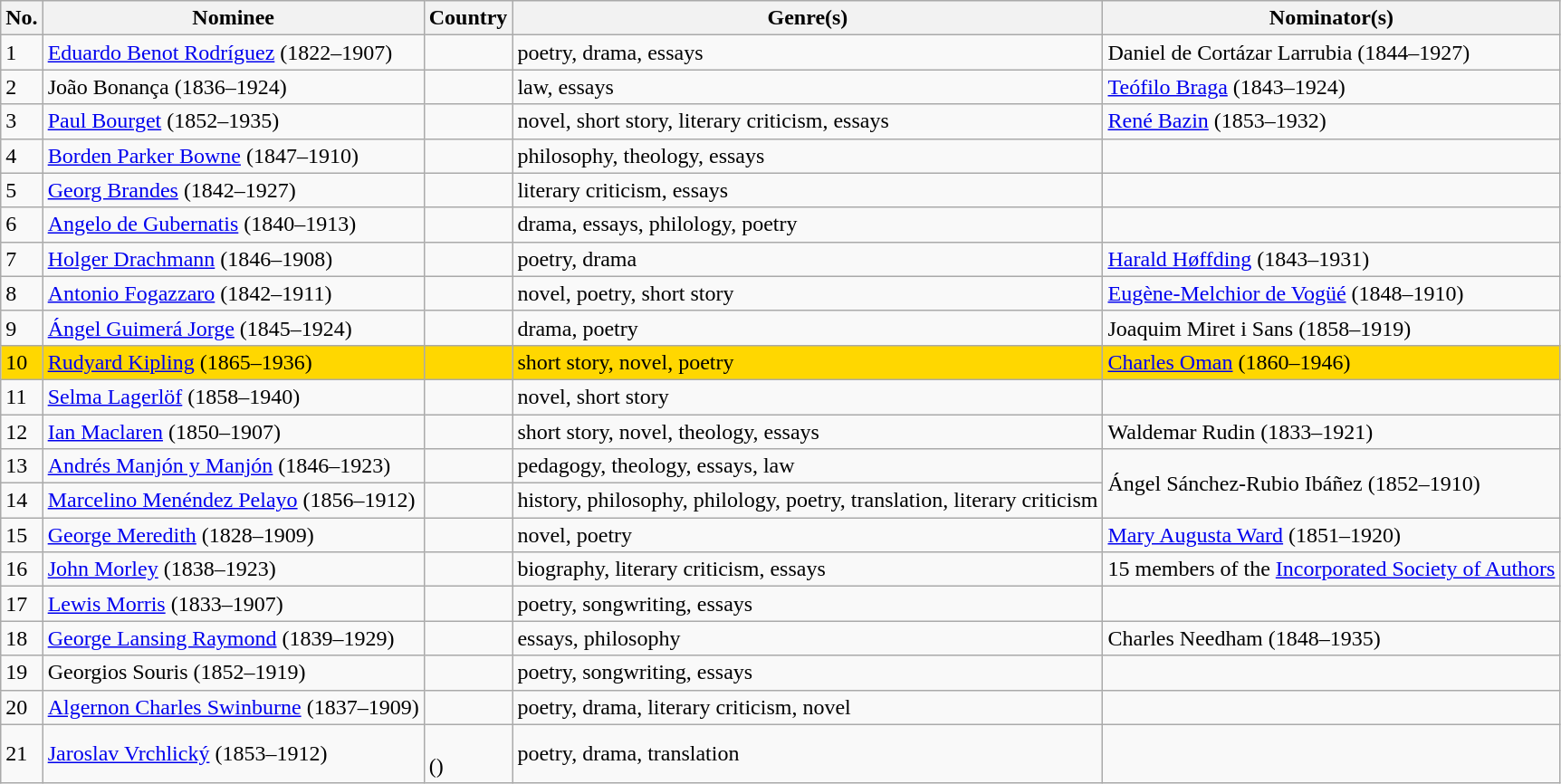<table class="sortable wikitable mw-collapsible">
<tr>
<th scope=col>No.</th>
<th scope=col>Nominee</th>
<th scope=col>Country</th>
<th scope=col>Genre(s)</th>
<th scope=col>Nominator(s)</th>
</tr>
<tr>
<td>1</td>
<td><a href='#'>Eduardo Benot Rodríguez</a> (1822–1907)</td>
<td></td>
<td>poetry, drama, essays</td>
<td>Daniel de Cortázar Larrubia (1844–1927)</td>
</tr>
<tr>
<td>2</td>
<td>João Bonança (1836–1924)</td>
<td></td>
<td>law, essays</td>
<td><a href='#'>Teófilo Braga</a> (1843–1924)</td>
</tr>
<tr>
<td>3</td>
<td><a href='#'>Paul Bourget</a> (1852–1935)</td>
<td></td>
<td>novel, short story, literary criticism, essays</td>
<td><a href='#'>René Bazin</a> (1853–1932)</td>
</tr>
<tr>
<td>4</td>
<td><a href='#'>Borden Parker Bowne</a> (1847–1910)</td>
<td></td>
<td>philosophy, theology, essays</td>
<td></td>
</tr>
<tr>
<td>5</td>
<td><a href='#'>Georg Brandes</a> (1842–1927)</td>
<td></td>
<td>literary criticism, essays</td>
<td></td>
</tr>
<tr>
<td>6</td>
<td><a href='#'>Angelo de Gubernatis</a> (1840–1913)</td>
<td></td>
<td>drama, essays, philology, poetry</td>
<td></td>
</tr>
<tr>
<td>7</td>
<td><a href='#'>Holger Drachmann</a> (1846–1908)</td>
<td></td>
<td>poetry, drama</td>
<td><a href='#'>Harald Høffding</a> (1843–1931)</td>
</tr>
<tr>
<td>8</td>
<td><a href='#'>Antonio Fogazzaro</a> (1842–1911)</td>
<td></td>
<td>novel, poetry, short story</td>
<td><a href='#'>Eugène-Melchior de Vogüé</a> (1848–1910)</td>
</tr>
<tr>
<td>9</td>
<td><a href='#'>Ángel Guimerá Jorge</a> (1845–1924)</td>
<td></td>
<td>drama, poetry</td>
<td>Joaquim Miret i Sans (1858–1919)</td>
</tr>
<tr>
<td style="background:gold;white-space:nowrap">10</td>
<td style="background:gold;white-space:nowrap"><a href='#'>Rudyard Kipling</a> (1865–1936)</td>
<td style="background:gold;white-space:nowrap"></td>
<td style="background:gold;white-space:nowrap">short story, novel, poetry</td>
<td style="background:gold;white-space:nowrap"><a href='#'>Charles Oman</a> (1860–1946)</td>
</tr>
<tr>
<td>11</td>
<td><a href='#'>Selma Lagerlöf</a> (1858–1940)</td>
<td></td>
<td>novel, short story</td>
<td></td>
</tr>
<tr>
<td>12</td>
<td><a href='#'>Ian Maclaren</a> (1850–1907)</td>
<td></td>
<td>short story, novel, theology, essays</td>
<td>Waldemar Rudin (1833–1921)</td>
</tr>
<tr>
<td>13</td>
<td><a href='#'>Andrés Manjón y Manjón</a> (1846–1923)</td>
<td></td>
<td>pedagogy, theology, essays, law</td>
<td rowspan=2>Ángel Sánchez-Rubio Ibáñez (1852–1910)</td>
</tr>
<tr>
<td>14</td>
<td><a href='#'>Marcelino Menéndez Pelayo</a> (1856–1912)</td>
<td></td>
<td>history, philosophy, philology, poetry, translation, literary criticism</td>
</tr>
<tr>
<td>15</td>
<td><a href='#'>George Meredith</a> (1828–1909)</td>
<td></td>
<td>novel, poetry</td>
<td><a href='#'>Mary Augusta Ward</a> (1851–1920)</td>
</tr>
<tr>
<td>16</td>
<td><a href='#'>John Morley</a> (1838–1923)</td>
<td></td>
<td>biography, literary criticism, essays</td>
<td>15 members of the <a href='#'>Incorporated Society of Authors</a></td>
</tr>
<tr>
<td>17</td>
<td><a href='#'>Lewis Morris</a> (1833–1907)</td>
<td></td>
<td>poetry, songwriting, essays</td>
<td></td>
</tr>
<tr>
<td>18</td>
<td><a href='#'>George Lansing Raymond</a> (1839–1929)</td>
<td></td>
<td>essays, philosophy</td>
<td>Charles Needham (1848–1935)</td>
</tr>
<tr>
<td>19</td>
<td>Georgios Souris (1852–1919)</td>
<td></td>
<td>poetry, songwriting, essays</td>
<td></td>
</tr>
<tr>
<td>20</td>
<td><a href='#'>Algernon Charles Swinburne</a> (1837–1909)</td>
<td></td>
<td>poetry, drama, literary criticism, novel</td>
<td></td>
</tr>
<tr>
<td>21</td>
<td><a href='#'>Jaroslav Vrchlický</a> (1853–1912)</td>
<td><br>()</td>
<td>poetry, drama, translation</td>
<td></td>
</tr>
</table>
